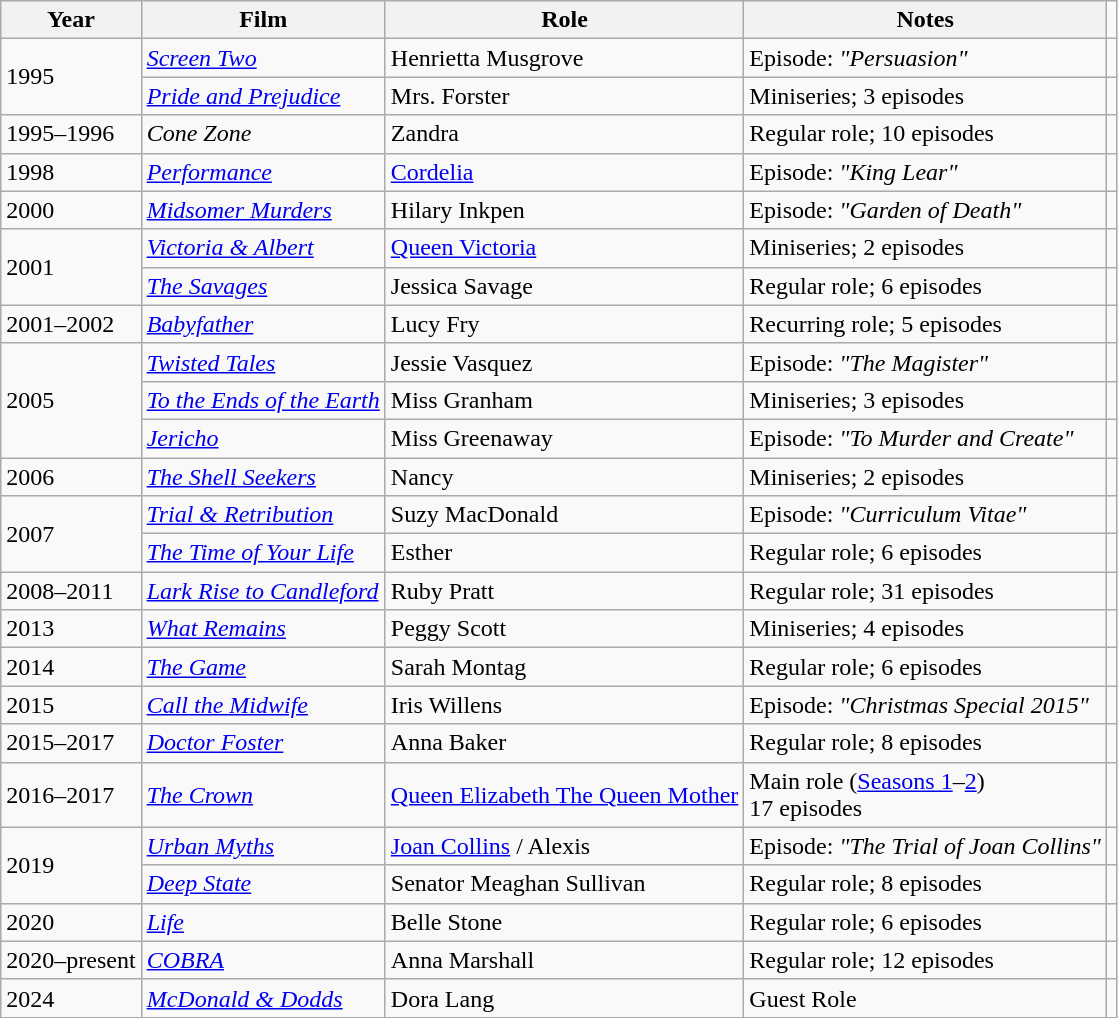<table class="wikitable">
<tr>
<th>Year</th>
<th>Film</th>
<th>Role</th>
<th>Notes</th>
</tr>
<tr>
<td rowspan="2">1995</td>
<td><em><a href='#'>Screen Two</a></em></td>
<td>Henrietta Musgrove</td>
<td>Episode: <em>"Persuasion"</em></td>
<td></td>
</tr>
<tr>
<td><em><a href='#'>Pride and Prejudice</a></em></td>
<td>Mrs. Forster</td>
<td>Miniseries; 3 episodes</td>
<td></td>
</tr>
<tr>
<td>1995–1996</td>
<td><em>Cone Zone</em></td>
<td>Zandra</td>
<td>Regular role; 10 episodes</td>
<td></td>
</tr>
<tr>
<td>1998</td>
<td><em><a href='#'>Performance</a></em></td>
<td><a href='#'>Cordelia</a></td>
<td>Episode: <em>"King Lear"</em></td>
<td></td>
</tr>
<tr>
<td>2000</td>
<td><em><a href='#'>Midsomer Murders</a></em></td>
<td>Hilary Inkpen</td>
<td>Episode: <em>"Garden of Death"</em></td>
<td></td>
</tr>
<tr>
<td rowspan="2">2001</td>
<td><em><a href='#'>Victoria & Albert</a></em></td>
<td><a href='#'>Queen Victoria</a></td>
<td>Miniseries; 2 episodes</td>
<td></td>
</tr>
<tr>
<td><em><a href='#'>The Savages</a></em></td>
<td>Jessica Savage</td>
<td>Regular role; 6 episodes</td>
<td></td>
</tr>
<tr>
<td>2001–2002</td>
<td><em><a href='#'>Babyfather</a></em></td>
<td>Lucy Fry</td>
<td>Recurring role; 5 episodes</td>
<td></td>
</tr>
<tr>
<td rowspan="3">2005</td>
<td><em><a href='#'>Twisted Tales</a></em></td>
<td>Jessie Vasquez</td>
<td>Episode: <em>"The Magister"</em></td>
<td></td>
</tr>
<tr>
<td><em><a href='#'>To the Ends of the Earth</a></em></td>
<td>Miss Granham</td>
<td>Miniseries; 3 episodes</td>
<td></td>
</tr>
<tr>
<td><em><a href='#'>Jericho</a></em></td>
<td>Miss Greenaway</td>
<td>Episode: <em>"To Murder and Create"</em></td>
<td></td>
</tr>
<tr>
<td>2006</td>
<td><em><a href='#'>The Shell Seekers</a></em></td>
<td>Nancy</td>
<td>Miniseries; 2 episodes</td>
<td></td>
</tr>
<tr>
<td rowspan="2">2007</td>
<td><em><a href='#'>Trial & Retribution</a></em></td>
<td>Suzy MacDonald</td>
<td>Episode: <em>"Curriculum Vitae"</em></td>
<td></td>
</tr>
<tr>
<td><em><a href='#'>The Time of Your Life</a></em></td>
<td>Esther</td>
<td>Regular role; 6 episodes</td>
<td></td>
</tr>
<tr>
<td>2008–2011</td>
<td><em><a href='#'>Lark Rise to Candleford</a></em></td>
<td>Ruby Pratt</td>
<td>Regular role; 31 episodes</td>
<td></td>
</tr>
<tr>
<td>2013</td>
<td><em><a href='#'>What Remains</a></em></td>
<td>Peggy Scott</td>
<td>Miniseries; 4 episodes</td>
<td></td>
</tr>
<tr>
<td>2014</td>
<td><em><a href='#'>The Game</a></em></td>
<td>Sarah Montag</td>
<td>Regular role; 6 episodes</td>
<td></td>
</tr>
<tr>
<td>2015</td>
<td><em><a href='#'>Call the Midwife</a></em></td>
<td>Iris Willens</td>
<td>Episode: <em>"Christmas Special 2015"</em></td>
<td></td>
</tr>
<tr>
<td>2015–2017</td>
<td><em><a href='#'>Doctor Foster</a></em></td>
<td>Anna Baker</td>
<td>Regular role; 8 episodes</td>
<td></td>
</tr>
<tr>
<td>2016–2017</td>
<td><em><a href='#'>The Crown</a></em></td>
<td><a href='#'>Queen Elizabeth The Queen Mother</a></td>
<td>Main role (<a href='#'>Seasons 1</a>–<a href='#'>2</a>)<br>17 episodes</td>
<td></td>
</tr>
<tr>
<td rowspan="2">2019</td>
<td><em><a href='#'>Urban Myths</a></em></td>
<td><a href='#'>Joan Collins</a> / Alexis</td>
<td>Episode: <em>"The Trial of Joan Collins"</em></td>
</tr>
<tr>
<td><em><a href='#'>Deep State</a></em></td>
<td>Senator Meaghan Sullivan</td>
<td>Regular role; 8 episodes</td>
<td></td>
</tr>
<tr>
<td>2020</td>
<td><em><a href='#'>Life</a></em></td>
<td>Belle Stone</td>
<td>Regular role; 6 episodes</td>
<td></td>
</tr>
<tr>
<td>2020–present</td>
<td><em><a href='#'>COBRA</a></em></td>
<td>Anna Marshall</td>
<td>Regular role; 12 episodes</td>
<td></td>
</tr>
<tr>
<td>2024</td>
<td><em><a href='#'>McDonald & Dodds</a></em></td>
<td>Dora Lang</td>
<td>Guest Role</td>
</tr>
</table>
